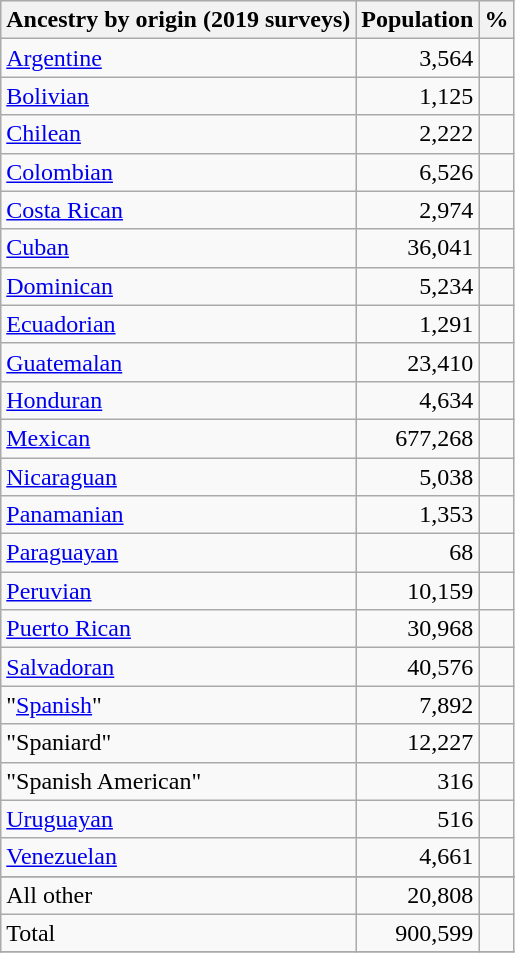<table class="wikitable sortable" style>
<tr style="background:#efefef;">
<th>Ancestry by origin (2019 surveys)</th>
<th>Population</th>
<th>%</th>
</tr>
<tr>
<td><a href='#'>Argentine</a></td>
<td style="text-align:right;">3,564</td>
<td style="text-align:right;"></td>
</tr>
<tr>
<td><a href='#'>Bolivian</a></td>
<td style="text-align:right;">1,125</td>
<td style="text-align:right;"></td>
</tr>
<tr>
<td><a href='#'>Chilean</a></td>
<td style="text-align:right;">2,222</td>
<td style="text-align:right;"></td>
</tr>
<tr>
<td><a href='#'>Colombian</a></td>
<td style="text-align:right;">6,526</td>
<td style="text-align:right;"></td>
</tr>
<tr>
<td><a href='#'>Costa Rican</a></td>
<td style="text-align:right;">2,974</td>
<td style="text-align:right;"></td>
</tr>
<tr>
<td><a href='#'>Cuban</a></td>
<td style="text-align:right;">36,041</td>
<td style="text-align:right;"></td>
</tr>
<tr>
<td><a href='#'>Dominican</a></td>
<td style="text-align:right;">5,234</td>
<td style="text-align:right;"></td>
</tr>
<tr>
<td><a href='#'>Ecuadorian</a></td>
<td style="text-align:right;">1,291</td>
<td style="text-align:right;"></td>
</tr>
<tr>
<td><a href='#'>Guatemalan</a></td>
<td style="text-align:right;">23,410</td>
<td style="text-align:right;"></td>
</tr>
<tr>
<td><a href='#'>Honduran</a></td>
<td style="text-align:right;">4,634</td>
<td style="text-align:right;"></td>
</tr>
<tr>
<td><a href='#'>Mexican</a></td>
<td style="text-align:right;">677,268</td>
<td style="text-align:right;"></td>
</tr>
<tr>
<td><a href='#'>Nicaraguan</a></td>
<td style="text-align:right;">5,038</td>
<td style="text-align:right;"></td>
</tr>
<tr>
<td><a href='#'>Panamanian</a></td>
<td style="text-align:right;">1,353</td>
<td style="text-align:right;"></td>
</tr>
<tr>
<td><a href='#'>Paraguayan</a></td>
<td style="text-align:right;">68</td>
<td style="text-align:right;"></td>
</tr>
<tr>
<td><a href='#'>Peruvian</a></td>
<td style="text-align:right;">10,159</td>
<td style="text-align:right;"></td>
</tr>
<tr>
<td><a href='#'>Puerto Rican</a></td>
<td style="text-align:right;">30,968</td>
<td style="text-align:right;"></td>
</tr>
<tr>
<td><a href='#'>Salvadoran</a></td>
<td style="text-align:right;">40,576</td>
<td style="text-align:right;"></td>
</tr>
<tr>
<td>"<a href='#'>Spanish</a>"</td>
<td style="text-align:right;">7,892</td>
<td style="text-align:right;"></td>
</tr>
<tr>
<td>"Spaniard"</td>
<td style="text-align:right;">12,227</td>
<td style="text-align:right;"></td>
</tr>
<tr>
<td>"Spanish American"</td>
<td style="text-align:right;">316</td>
<td style="text-align:right;"></td>
</tr>
<tr>
<td><a href='#'>Uruguayan</a></td>
<td style="text-align:right;">516</td>
<td style="text-align:right;"></td>
</tr>
<tr>
<td><a href='#'>Venezuelan</a></td>
<td style="text-align:right;">4,661</td>
<td style="text-align:right;"></td>
</tr>
<tr>
</tr>
<tr class="sortbottom">
<td>All other</td>
<td style="text-align:right;">20,808</td>
<td style="text-align:right;"></td>
</tr>
<tr class="sortbottom">
<td>Total</td>
<td style="text-align:right;">900,599</td>
<td style="text-align:right;"></td>
</tr>
<tr>
</tr>
</table>
